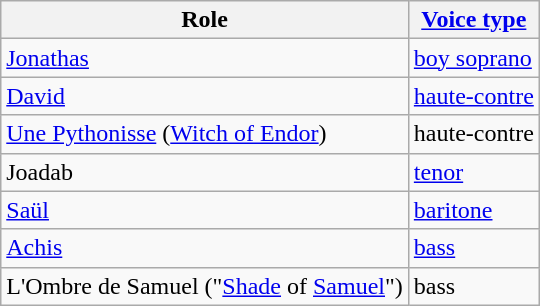<table class="wikitable">
<tr>
<th>Role</th>
<th><a href='#'>Voice type</a></th>
</tr>
<tr>
<td><a href='#'>Jonathas</a></td>
<td><a href='#'>boy soprano</a></td>
</tr>
<tr>
<td><a href='#'>David</a></td>
<td><a href='#'>haute-contre</a></td>
</tr>
<tr>
<td><a href='#'>Une Pythonisse</a> (<a href='#'>Witch of Endor</a>)  </td>
<td>haute-contre</td>
</tr>
<tr>
<td>Joadab</td>
<td><a href='#'>tenor</a></td>
</tr>
<tr>
<td><a href='#'>Saül</a></td>
<td><a href='#'>baritone</a></td>
</tr>
<tr>
<td><a href='#'>Achis</a></td>
<td><a href='#'>bass</a></td>
</tr>
<tr>
<td>L'Ombre de Samuel ("<a href='#'>Shade</a> of <a href='#'>Samuel</a>")</td>
<td>bass</td>
</tr>
</table>
